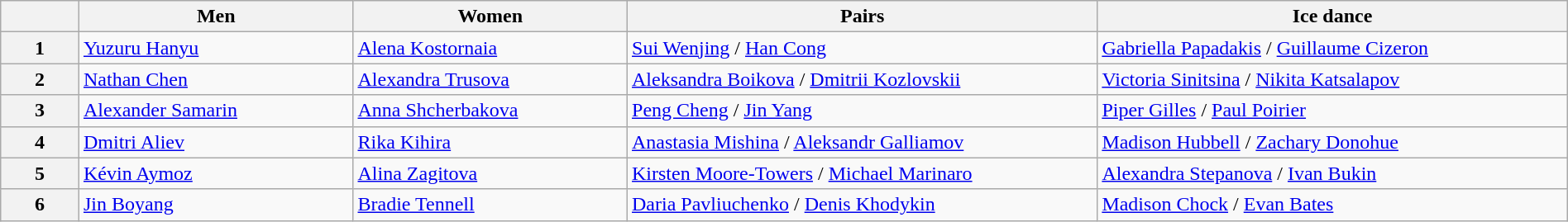<table class="wikitable unsortable" style="text-align:left; width:100%">
<tr>
<th scope="col" style="width:5%"></th>
<th scope="col" style="width:17.5%">Men</th>
<th scope="col" style="width:17.5%">Women</th>
<th scope="col" style="width:30%">Pairs</th>
<th scope="col" style="width:30%">Ice dance</th>
</tr>
<tr>
<th scope="row">1</th>
<td> <a href='#'>Yuzuru Hanyu</a></td>
<td> <a href='#'>Alena Kostornaia</a></td>
<td> <a href='#'>Sui Wenjing</a> / <a href='#'>Han Cong</a></td>
<td> <a href='#'>Gabriella Papadakis</a> / <a href='#'>Guillaume Cizeron</a></td>
</tr>
<tr>
<th scope="row">2</th>
<td> <a href='#'>Nathan Chen</a></td>
<td> <a href='#'>Alexandra Trusova</a></td>
<td> <a href='#'>Aleksandra Boikova</a> / <a href='#'>Dmitrii Kozlovskii</a></td>
<td> <a href='#'>Victoria Sinitsina</a> / <a href='#'>Nikita Katsalapov</a></td>
</tr>
<tr>
<th scope="row">3</th>
<td> <a href='#'>Alexander Samarin</a></td>
<td> <a href='#'>Anna Shcherbakova</a></td>
<td> <a href='#'>Peng Cheng</a> / <a href='#'>Jin Yang</a></td>
<td> <a href='#'>Piper Gilles</a> / <a href='#'>Paul Poirier</a></td>
</tr>
<tr>
<th scope="row">4</th>
<td> <a href='#'>Dmitri Aliev</a></td>
<td> <a href='#'>Rika Kihira</a></td>
<td> <a href='#'>Anastasia Mishina</a> / <a href='#'>Aleksandr Galliamov</a></td>
<td> <a href='#'>Madison Hubbell</a> / <a href='#'>Zachary Donohue</a></td>
</tr>
<tr>
<th scope="row">5</th>
<td> <a href='#'>Kévin Aymoz</a></td>
<td> <a href='#'>Alina Zagitova</a></td>
<td> <a href='#'>Kirsten Moore-Towers</a> / <a href='#'>Michael Marinaro</a></td>
<td> <a href='#'>Alexandra Stepanova</a> / <a href='#'>Ivan Bukin</a></td>
</tr>
<tr>
<th scope="row">6</th>
<td> <a href='#'>Jin Boyang</a></td>
<td> <a href='#'>Bradie Tennell</a></td>
<td> <a href='#'>Daria Pavliuchenko</a> / <a href='#'>Denis Khodykin</a></td>
<td> <a href='#'>Madison Chock</a> / <a href='#'>Evan Bates</a></td>
</tr>
</table>
